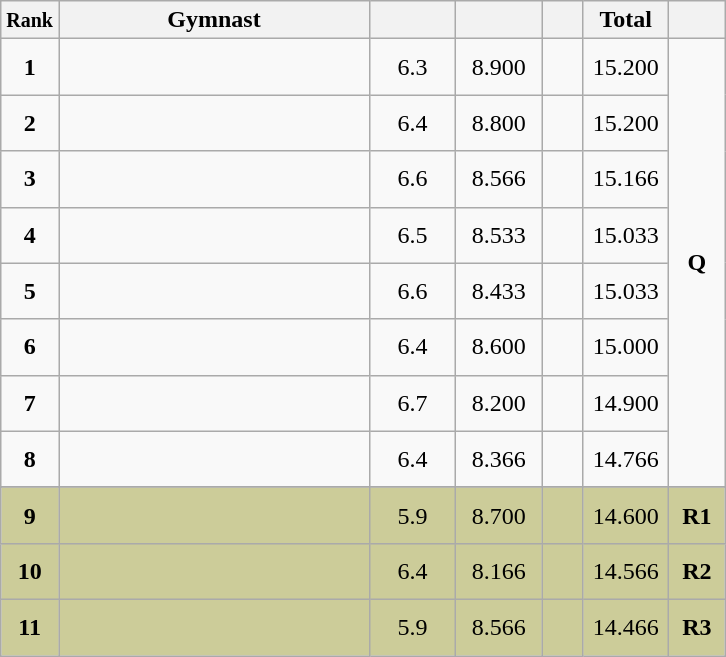<table style="text-align:center;" class="wikitable sortable">
<tr>
<th scope="col" style="width:15px;"><small>Rank</small></th>
<th scope="col" style="width:200px;">Gymnast</th>
<th scope="col" style="width:50px;"><small></small></th>
<th scope="col" style="width:50px;"><small></small></th>
<th scope="col" style="width:20px;"><small></small></th>
<th scope="col" style="width:50px;">Total</th>
<th scope="col" style="width:30px;"><small></small></th>
</tr>
<tr>
<td scope="row" style="text-align:center"><strong>1</strong></td>
<td style="height:30px; text-align:left;"></td>
<td>6.3</td>
<td>8.900</td>
<td></td>
<td>15.200</td>
<td rowspan=8><strong>Q</strong></td>
</tr>
<tr>
<td scope="row" style="text-align:center"><strong>2</strong></td>
<td style="height:30px; text-align:left;"></td>
<td>6.4</td>
<td>8.800</td>
<td></td>
<td>15.200</td>
</tr>
<tr>
<td scope="row" style="text-align:center"><strong>3</strong></td>
<td style="height:30px; text-align:left;"></td>
<td>6.6</td>
<td>8.566</td>
<td></td>
<td>15.166</td>
</tr>
<tr>
<td scope="row" style="text-align:center"><strong>4</strong></td>
<td style="height:30px; text-align:left;"></td>
<td>6.5</td>
<td>8.533</td>
<td></td>
<td>15.033</td>
</tr>
<tr>
<td scope="row" style="text-align:center"><strong>5</strong></td>
<td style="height:30px; text-align:left;"></td>
<td>6.6</td>
<td>8.433</td>
<td></td>
<td>15.033</td>
</tr>
<tr>
<td scope="row" style="text-align:center"><strong>6</strong></td>
<td style="height:30px; text-align:left;"></td>
<td>6.4</td>
<td>8.600</td>
<td></td>
<td>15.000</td>
</tr>
<tr>
<td scope="row" style="text-align:center"><strong>7</strong></td>
<td style="height:30px; text-align:left;"></td>
<td>6.7</td>
<td>8.200</td>
<td></td>
<td>14.900</td>
</tr>
<tr>
<td scope="row" style="text-align:center"><strong>8</strong></td>
<td style="height:30px; text-align:left;"></td>
<td>6.4</td>
<td>8.366</td>
<td></td>
<td>14.766</td>
</tr>
<tr>
</tr>
<tr style="background:#cccc99;">
<td scope="row" style="text-align:center"><strong>9</strong></td>
<td style="height:30px; text-align:left;"></td>
<td>5.9</td>
<td>8.700</td>
<td></td>
<td>14.600</td>
<td><strong>R1</strong></td>
</tr>
<tr style="background:#cccc99;">
<td scope="row" style="text-align:center"><strong>10</strong></td>
<td style="height:30px; text-align:left;"></td>
<td>6.4</td>
<td>8.166</td>
<td></td>
<td>14.566</td>
<td><strong>R2</strong></td>
</tr>
<tr style="background:#cccc99;">
<td scope="row" style="text-align:center"><strong>11</strong></td>
<td style="height:30px; text-align:left;"></td>
<td>5.9</td>
<td>8.566</td>
<td></td>
<td>14.466</td>
<td><strong>R3</strong></td>
</tr>
</table>
